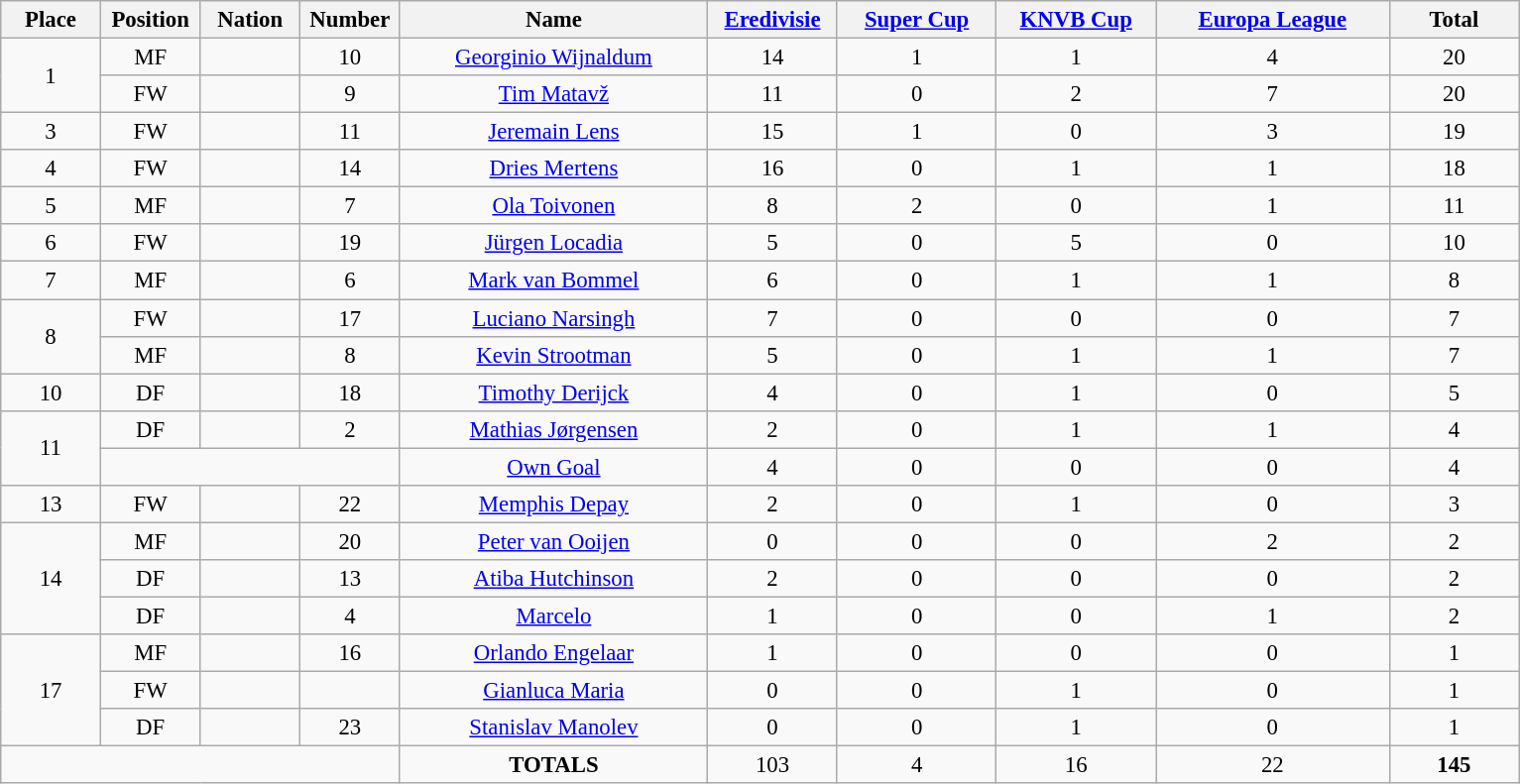<table class="wikitable" style="font-size: 95%; text-align: center;">
<tr>
<th width=60>Place</th>
<th width=60>Position</th>
<th width=60>Nation</th>
<th width=60>Number</th>
<th width=200>Name</th>
<th width=80><a href='#'>Eredivisie</a></th>
<th width=100><a href='#'>Super Cup</a></th>
<th width=100><a href='#'>KNVB Cup</a></th>
<th width=150><a href='#'>Europa League</a></th>
<th width=80>Total</th>
</tr>
<tr>
<td rowspan="2">1</td>
<td>MF</td>
<td></td>
<td>10</td>
<td><a href='#'>Georginio Wijnaldum</a></td>
<td>14</td>
<td>1</td>
<td>1</td>
<td>4</td>
<td>20</td>
</tr>
<tr>
<td>FW</td>
<td></td>
<td>9</td>
<td><a href='#'>Tim Matavž</a></td>
<td>11</td>
<td>0</td>
<td>2</td>
<td>7</td>
<td>20</td>
</tr>
<tr>
<td>3</td>
<td>FW</td>
<td></td>
<td>11</td>
<td><a href='#'>Jeremain Lens</a></td>
<td>15</td>
<td>1</td>
<td>0</td>
<td>3</td>
<td>19</td>
</tr>
<tr>
<td>4</td>
<td>FW</td>
<td></td>
<td>14</td>
<td><a href='#'>Dries Mertens</a></td>
<td>16</td>
<td>0</td>
<td>1</td>
<td>1</td>
<td>18</td>
</tr>
<tr>
<td>5</td>
<td>MF</td>
<td></td>
<td>7</td>
<td><a href='#'>Ola Toivonen</a></td>
<td>8</td>
<td>2</td>
<td>0</td>
<td>1</td>
<td>11</td>
</tr>
<tr>
<td>6</td>
<td>FW</td>
<td></td>
<td>19</td>
<td><a href='#'>Jürgen Locadia</a></td>
<td>5</td>
<td>0</td>
<td>5</td>
<td>0</td>
<td>10</td>
</tr>
<tr>
<td>7</td>
<td>MF</td>
<td></td>
<td>6</td>
<td><a href='#'>Mark van Bommel</a></td>
<td>6</td>
<td>0</td>
<td>1</td>
<td>1</td>
<td>8</td>
</tr>
<tr>
<td rowspan="2">8</td>
<td>FW</td>
<td></td>
<td>17</td>
<td><a href='#'>Luciano Narsingh</a></td>
<td>7</td>
<td>0</td>
<td>0</td>
<td>0</td>
<td>7</td>
</tr>
<tr>
<td>MF</td>
<td></td>
<td>8</td>
<td><a href='#'>Kevin Strootman</a></td>
<td>5</td>
<td>0</td>
<td>1</td>
<td>1</td>
<td>7</td>
</tr>
<tr>
<td>10</td>
<td>DF</td>
<td></td>
<td>18</td>
<td><a href='#'>Timothy Derijck</a></td>
<td>4</td>
<td>0</td>
<td>1</td>
<td>0</td>
<td>5</td>
</tr>
<tr>
<td rowspan="2">11</td>
<td>DF</td>
<td></td>
<td>2</td>
<td><a href='#'>Mathias Jørgensen</a></td>
<td>2</td>
<td>0</td>
<td>1</td>
<td>1</td>
<td>4</td>
</tr>
<tr>
<td colspan="3"></td>
<td><a href='#'>Own Goal</a></td>
<td>4</td>
<td>0</td>
<td>0</td>
<td>0</td>
<td>4</td>
</tr>
<tr>
<td>13</td>
<td>FW</td>
<td></td>
<td>22</td>
<td><a href='#'>Memphis Depay</a></td>
<td>2</td>
<td>0</td>
<td>1</td>
<td>0</td>
<td>3</td>
</tr>
<tr>
<td rowspan="3">14</td>
<td>MF</td>
<td></td>
<td>20</td>
<td><a href='#'>Peter van Ooijen</a></td>
<td>0</td>
<td>0</td>
<td>0</td>
<td>2</td>
<td>2</td>
</tr>
<tr>
<td>DF</td>
<td></td>
<td>13</td>
<td><a href='#'>Atiba Hutchinson</a></td>
<td>2</td>
<td>0</td>
<td>0</td>
<td>0</td>
<td>2</td>
</tr>
<tr>
<td>DF</td>
<td></td>
<td>4</td>
<td><a href='#'>Marcelo</a></td>
<td>1</td>
<td>0</td>
<td>0</td>
<td>1</td>
<td>2</td>
</tr>
<tr>
<td rowspan="3">17</td>
<td>MF</td>
<td></td>
<td>16</td>
<td><a href='#'>Orlando Engelaar</a></td>
<td>1</td>
<td>0</td>
<td>0</td>
<td>0</td>
<td>1</td>
</tr>
<tr>
<td>FW</td>
<td></td>
<td></td>
<td><a href='#'>Gianluca Maria</a></td>
<td>0</td>
<td>0</td>
<td>1</td>
<td>0</td>
<td>1</td>
</tr>
<tr>
<td>DF</td>
<td></td>
<td>23</td>
<td><a href='#'>Stanislav Manolev</a></td>
<td>0</td>
<td>0</td>
<td>1</td>
<td>0</td>
<td>1</td>
</tr>
<tr>
<td colspan="4"></td>
<td><strong>TOTALS</strong></td>
<td>103</td>
<td>4</td>
<td>16</td>
<td>22</td>
<td><strong>145</strong></td>
</tr>
</table>
